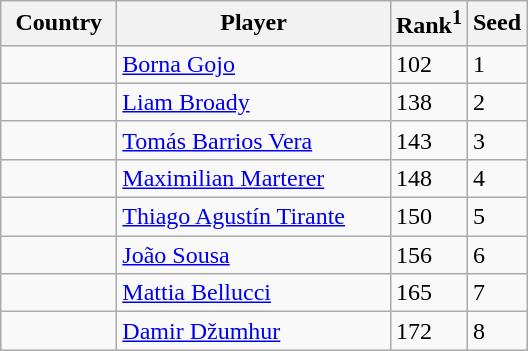<table class="sortable wikitable">
<tr>
<th width="70">Country</th>
<th width="175">Player</th>
<th>Rank<sup>1</sup></th>
<th>Seed</th>
</tr>
<tr>
<td></td>
<td><a href='#'>Borna Gojo</a></td>
<td>102</td>
<td>1</td>
</tr>
<tr>
<td></td>
<td><a href='#'>Liam Broady</a></td>
<td>138</td>
<td>2</td>
</tr>
<tr>
<td></td>
<td><a href='#'>Tomás Barrios Vera</a></td>
<td>143</td>
<td>3</td>
</tr>
<tr>
<td></td>
<td><a href='#'>Maximilian Marterer</a></td>
<td>148</td>
<td>4</td>
</tr>
<tr>
<td></td>
<td><a href='#'>Thiago Agustín Tirante</a></td>
<td>150</td>
<td>5</td>
</tr>
<tr>
<td></td>
<td><a href='#'>João Sousa</a></td>
<td>156</td>
<td>6</td>
</tr>
<tr>
<td></td>
<td><a href='#'>Mattia Bellucci</a></td>
<td>165</td>
<td>7</td>
</tr>
<tr>
<td></td>
<td><a href='#'>Damir Džumhur</a></td>
<td>172</td>
<td>8</td>
</tr>
</table>
